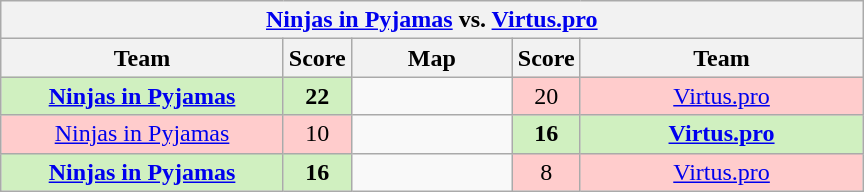<table class="wikitable" style="text-align: center;">
<tr>
<th colspan=5><a href='#'>Ninjas in Pyjamas</a> vs.   <a href='#'>Virtus.pro</a></th>
</tr>
<tr>
<th width="181px">Team</th>
<th width="20px">Score</th>
<th width="100px">Map</th>
<th width="20px">Score</th>
<th width="181px">Team</th>
</tr>
<tr>
<td style="background: #D0F0C0;"><strong><a href='#'>Ninjas in Pyjamas</a></strong></td>
<td style="background: #D0F0C0;"><strong>22</strong></td>
<td></td>
<td style="background: #FFCCCC;">20</td>
<td style="background: #FFCCCC;"><a href='#'>Virtus.pro</a></td>
</tr>
<tr>
<td style="background: #FFCCCC;"><a href='#'>Ninjas in Pyjamas</a></td>
<td style="background: #FFCCCC;">10</td>
<td></td>
<td style="background: #D0F0C0;"><strong>16</strong></td>
<td style="background: #D0F0C0;"><strong><a href='#'>Virtus.pro</a></strong></td>
</tr>
<tr>
<td style="background: #D0F0C0;"><strong><a href='#'>Ninjas in Pyjamas</a></strong></td>
<td style="background: #D0F0C0;"><strong>16</strong></td>
<td></td>
<td style="background: #FFCCCC;">8</td>
<td style="background: #FFCCCC;"><a href='#'>Virtus.pro</a></td>
</tr>
</table>
